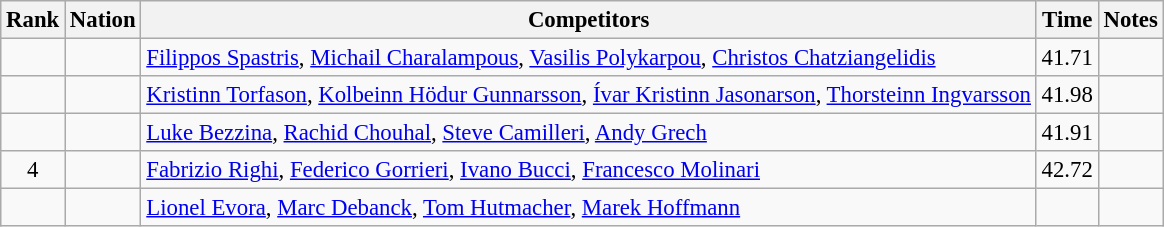<table class="wikitable sortable" style="text-align:center; font-size:95%">
<tr>
<th>Rank</th>
<th>Nation</th>
<th>Competitors</th>
<th>Time</th>
<th>Notes</th>
</tr>
<tr>
<td></td>
<td align=left></td>
<td align=left><a href='#'>Filippos Spastris</a>, <a href='#'>Michail Charalampous</a>, <a href='#'>Vasilis Polykarpou</a>, <a href='#'>Christos Chatziangelidis</a></td>
<td>41.71</td>
<td></td>
</tr>
<tr>
<td></td>
<td align=left></td>
<td align=left><a href='#'>Kristinn Torfason</a>, <a href='#'>Kolbeinn Hödur Gunnarsson</a>, <a href='#'>Ívar Kristinn Jasonarson</a>, <a href='#'>Thorsteinn Ingvarsson</a></td>
<td>41.98</td>
<td></td>
</tr>
<tr>
<td></td>
<td align=left></td>
<td align=left><a href='#'>Luke Bezzina</a>, <a href='#'>Rachid Chouhal</a>, <a href='#'>Steve Camilleri</a>, <a href='#'>Andy Grech</a></td>
<td>41.91</td>
<td></td>
</tr>
<tr>
<td>4</td>
<td align=left></td>
<td align=left><a href='#'>Fabrizio Righi</a>, <a href='#'>Federico Gorrieri</a>, <a href='#'>Ivano Bucci</a>, <a href='#'>Francesco Molinari</a></td>
<td>42.72</td>
<td></td>
</tr>
<tr>
<td></td>
<td align=left></td>
<td align=left><a href='#'>Lionel Evora</a>, <a href='#'>Marc Debanck</a>, <a href='#'>Tom Hutmacher</a>, <a href='#'>Marek Hoffmann</a></td>
<td></td>
<td></td>
</tr>
</table>
